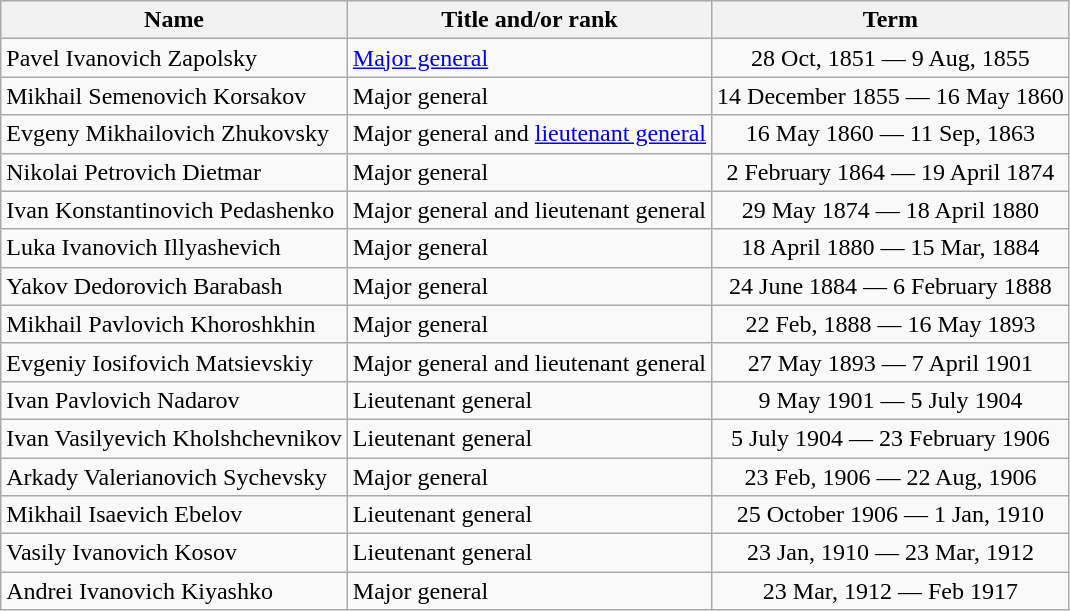<table class="wikitable">
<tr>
<th>Name</th>
<th>Title and/or rank</th>
<th>Term</th>
</tr>
<tr>
<td>Pavel Ivanovich Zapolsky</td>
<td><a href='#'>Major general</a></td>
<td style="text-align: center;">28 Oct, 1851 — 9 Aug, 1855</td>
</tr>
<tr>
<td>Mikhail Semenovich Korsakov</td>
<td>Major general</td>
<td style="text-align: center;">14 December 1855 — 16 May 1860</td>
</tr>
<tr>
<td>Evgeny Mikhailovich Zhukovsky</td>
<td>Major general and <a href='#'>lieutenant general</a></td>
<td style="text-align: center;">16 May 1860 — 11 Sep, 1863</td>
</tr>
<tr>
<td>Nikolai Petrovich Dietmar</td>
<td>Major general</td>
<td style="text-align: center;">2 February 1864 — 19 April 1874</td>
</tr>
<tr>
<td>Ivan Konstantinovich Pedashenko</td>
<td>Major general and lieutenant general</td>
<td style="text-align: center;">29 May 1874 — 18 April 1880</td>
</tr>
<tr>
<td>Luka Ivanovich Illyashevich</td>
<td>Major general</td>
<td style="text-align: center;">18 April 1880 — 15 Mar, 1884</td>
</tr>
<tr>
<td>Yakov Dedorovich Barabash</td>
<td>Major general</td>
<td style="text-align: center;">24 June 1884 — 6 February 1888</td>
</tr>
<tr>
<td>Mikhail Pavlovich Khoroshkhin</td>
<td>Major general</td>
<td style="text-align: center;">22 Feb, 1888 — 16 May 1893</td>
</tr>
<tr>
<td>Evgeniy Iosifovich Matsievskiy</td>
<td>Major general and lieutenant general</td>
<td style="text-align: center;">27 May 1893 — 7 April 1901</td>
</tr>
<tr>
<td>Ivan Pavlovich Nadarov</td>
<td>Lieutenant general</td>
<td style="text-align: center;">9 May 1901 — 5 July 1904</td>
</tr>
<tr>
<td>Ivan Vasilyevich Kholshchevnikov</td>
<td>Lieutenant general</td>
<td style="text-align: center;">5 July 1904 — 23 February 1906</td>
</tr>
<tr>
<td>Arkady Valerianovich Sychevsky</td>
<td>Major general</td>
<td style="text-align: center;">23 Feb, 1906 — 22 Aug, 1906</td>
</tr>
<tr>
<td>Mikhail Isaevich Ebelov</td>
<td>Lieutenant general</td>
<td style="text-align: center;">25 October 1906 — 1 Jan, 1910</td>
</tr>
<tr>
<td>Vasily Ivanovich Kosov</td>
<td>Lieutenant general</td>
<td style="text-align: center;">23 Jan, 1910 — 23 Mar, 1912</td>
</tr>
<tr>
<td>Andrei Ivanovich Kiyashko</td>
<td>Major general</td>
<td style="text-align: center;">23 Mar, 1912 — Feb 1917</td>
</tr>
</table>
